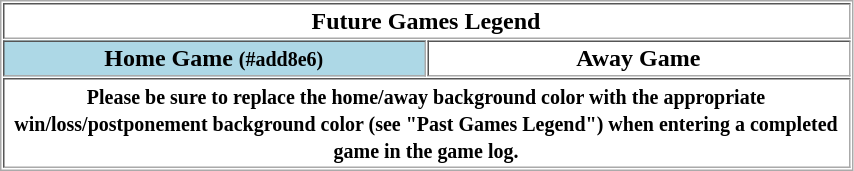<table border="1" cellpadding="2" cellspacing="1" style="margin:auto; border:1px solid #aaa;">
<tr>
<th colspan="2">Future Games Legend</th>
</tr>
<tr>
<th style="background:#add8e6; width:276px;">Home Game <small>(#add8e6)</small></th>
<th style="background:#fff; width:276px;">Away Game</th>
</tr>
<tr>
<th colspan="2"><small>Please be sure to replace the home/away background color with the appropriate win/loss/postponement background color (see "Past Games Legend") when entering a completed game in the game log.</small><br></th>
</tr>
</table>
